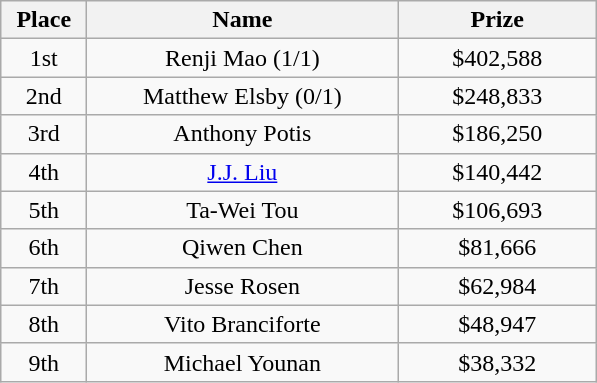<table class="wikitable">
<tr>
<th width="50">Place</th>
<th width="200">Name</th>
<th width="125">Prize</th>
</tr>
<tr>
<td align = "center">1st</td>
<td align = "center"> Renji Mao (1/1)</td>
<td align = "center">$402,588</td>
</tr>
<tr>
<td align = "center">2nd</td>
<td align = "center"> Matthew Elsby (0/1)</td>
<td align = "center">$248,833</td>
</tr>
<tr>
<td align = "center">3rd</td>
<td align = "center"> Anthony Potis</td>
<td align = "center">$186,250</td>
</tr>
<tr>
<td align = "center">4th</td>
<td align = "center"> <a href='#'>J.J. Liu</a></td>
<td align = "center">$140,442</td>
</tr>
<tr>
<td align = "center">5th</td>
<td align = "center"> Ta-Wei Tou</td>
<td align = "center">$106,693</td>
</tr>
<tr>
<td align = "center">6th</td>
<td align = "center"> Qiwen Chen</td>
<td align = "center">$81,666</td>
</tr>
<tr>
<td align = "center">7th</td>
<td align = "center"> Jesse Rosen</td>
<td align = "center">$62,984</td>
</tr>
<tr>
<td align = "center">8th</td>
<td align = "center"> Vito Branciforte</td>
<td align = "center">$48,947</td>
</tr>
<tr>
<td align = "center">9th</td>
<td align = "center"> Michael Younan</td>
<td align = "center">$38,332</td>
</tr>
</table>
